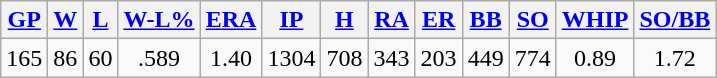<table class="wikitable">
<tr>
<th><a href='#'>GP</a></th>
<th><a href='#'>W</a></th>
<th><a href='#'>L</a></th>
<th><a href='#'>W-L%</a></th>
<th><a href='#'>ERA</a></th>
<th><a href='#'>IP</a></th>
<th><a href='#'>H</a></th>
<th><a href='#'>RA</a></th>
<th><a href='#'>ER</a></th>
<th><a href='#'>BB</a></th>
<th><a href='#'>SO</a></th>
<th><a href='#'>WHIP</a></th>
<th><a href='#'>SO/BB</a></th>
</tr>
<tr align=center>
<td>165</td>
<td>86</td>
<td>60</td>
<td>.589</td>
<td>1.40</td>
<td>1304</td>
<td>708</td>
<td>343</td>
<td>203</td>
<td>449</td>
<td>774</td>
<td>0.89</td>
<td>1.72</td>
</tr>
</table>
